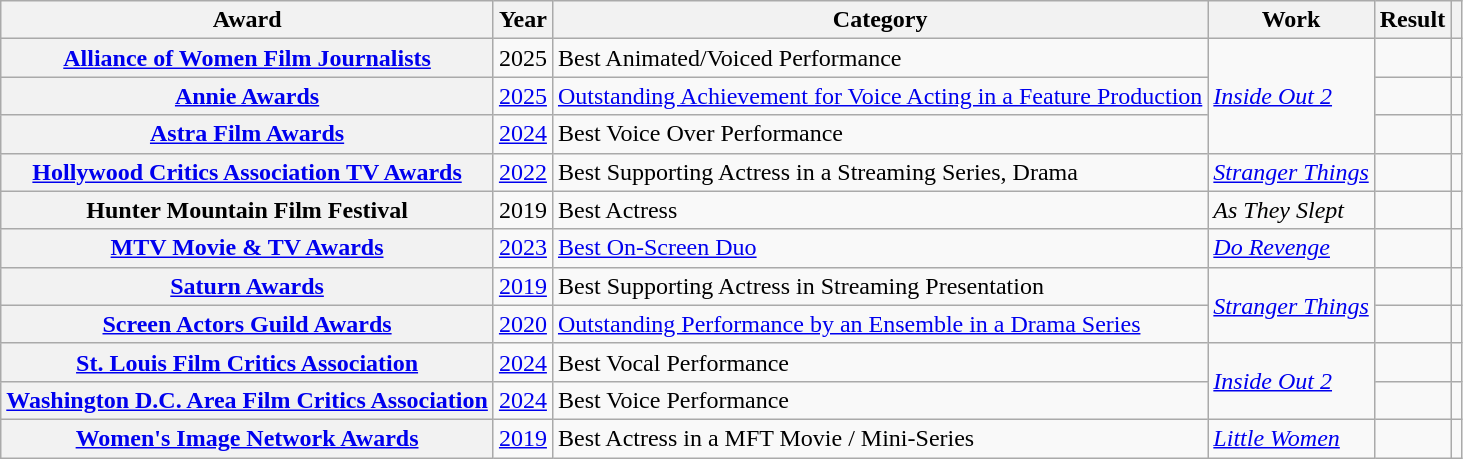<table class="wikitable sortable plainrowheaders">
<tr>
<th>Award</th>
<th>Year</th>
<th>Category</th>
<th>Work</th>
<th>Result</th>
<th class="unsortable"></th>
</tr>
<tr>
<th scope="row"><a href='#'>Alliance of Women Film Journalists</a></th>
<td>2025</td>
<td>Best Animated/Voiced Performance</td>
<td rowspan=3><em><a href='#'>Inside Out 2</a></em></td>
<td></td>
</tr>
<tr>
<th scope="row"><a href='#'>Annie Awards</a></th>
<td><a href='#'>2025</a></td>
<td><a href='#'>Outstanding Achievement for Voice Acting in a Feature Production</a></td>
<td></td>
<td align=center></td>
</tr>
<tr>
<th scope="row"><a href='#'>Astra Film Awards</a></th>
<td><a href='#'>2024</a></td>
<td>Best Voice Over Performance</td>
<td></td>
<td align=center></td>
</tr>
<tr>
<th scope="row"><a href='#'>Hollywood Critics Association TV Awards</a></th>
<td><a href='#'>2022</a></td>
<td>Best Supporting Actress in a Streaming Series, Drama</td>
<td><em><a href='#'>Stranger Things</a></em></td>
<td></td>
<td align=center></td>
</tr>
<tr>
<th scope="row">Hunter Mountain Film Festival</th>
<td>2019</td>
<td>Best Actress</td>
<td><em>As They Slept</em></td>
<td></td>
<td align=center></td>
</tr>
<tr>
<th scope="row"><a href='#'>MTV Movie & TV Awards</a></th>
<td><a href='#'>2023</a></td>
<td><a href='#'>Best On-Screen Duo</a></td>
<td><em><a href='#'>Do Revenge</a></em></td>
<td></td>
<td align=center></td>
</tr>
<tr>
<th scope="row"><a href='#'>Saturn Awards</a></th>
<td><a href='#'>2019</a></td>
<td>Best Supporting Actress in Streaming Presentation</td>
<td rowspan=2><em><a href='#'>Stranger Things</a></em></td>
<td></td>
<td align=center></td>
</tr>
<tr>
<th scope="row"><a href='#'>Screen Actors Guild Awards</a></th>
<td><a href='#'>2020</a></td>
<td><a href='#'>Outstanding Performance by an Ensemble in a Drama Series</a></td>
<td></td>
<td align=center></td>
</tr>
<tr>
<th scope="row"><a href='#'>St. Louis Film Critics Association</a></th>
<td><a href='#'>2024</a></td>
<td>Best Vocal Performance</td>
<td rowspan=2><em><a href='#'>Inside Out 2</a></em></td>
<td></td>
<td align=center></td>
</tr>
<tr>
<th scope="row"><a href='#'>Washington D.C. Area Film Critics Association</a></th>
<td><a href='#'>2024</a></td>
<td>Best Voice Performance</td>
<td></td>
<td align=center></td>
</tr>
<tr>
<th scope="row"><a href='#'>Women's Image Network Awards</a></th>
<td><a href='#'>2019</a></td>
<td>Best Actress in a MFT Movie / Mini-Series</td>
<td><em><a href='#'>Little Women</a></em></td>
<td></td>
<td align=center></td>
</tr>
</table>
